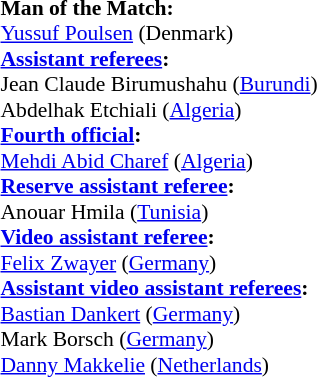<table style="width:100%; font-size:90%;">
<tr>
<td><br><strong>Man of the Match:</strong>
<br><a href='#'>Yussuf Poulsen</a> (Denmark)<br><strong><a href='#'>Assistant referees</a>:</strong>
<br>Jean Claude Birumushahu (<a href='#'>Burundi</a>)
<br>Abdelhak Etchiali (<a href='#'>Algeria</a>)
<br><strong><a href='#'>Fourth official</a>:</strong>
<br><a href='#'>Mehdi Abid Charef</a> (<a href='#'>Algeria</a>)
<br><strong><a href='#'>Reserve assistant referee</a>:</strong>
<br>Anouar Hmila (<a href='#'>Tunisia</a>)
<br><strong><a href='#'>Video assistant referee</a>:</strong>
<br><a href='#'>Felix Zwayer</a> (<a href='#'>Germany</a>)
<br><strong><a href='#'>Assistant video assistant referees</a>:</strong>
<br><a href='#'>Bastian Dankert</a> (<a href='#'>Germany</a>)
<br>Mark Borsch (<a href='#'>Germany</a>)
<br><a href='#'>Danny Makkelie</a> (<a href='#'>Netherlands</a>)</td>
</tr>
</table>
